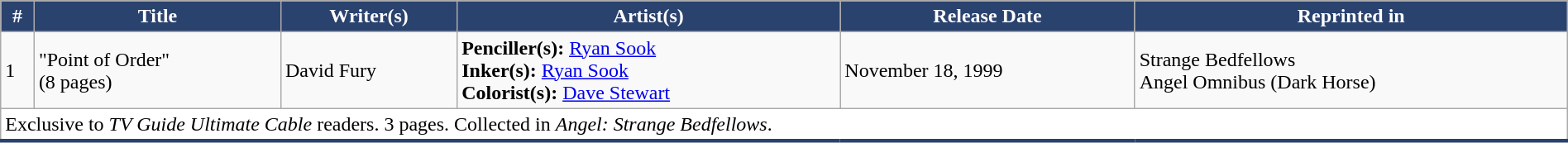<table style="width: 100%;" class="wikitable">
<tr>
<th style="background: #2A426E; color: white;">#</th>
<th style="background: #2A426E; color: white;">Title</th>
<th style="background: #2A426E; color: white;">Writer(s)</th>
<th style="background: #2A426E; color: white;">Artist(s)</th>
<th style="background: #2A426E; color: white;">Release Date</th>
<th style="background: #2A426E; color: white;">Reprinted in</th>
</tr>
<tr>
<td>1</td>
<td>"Point of Order"<br>(8 pages)</td>
<td>David Fury</td>
<td><strong>Penciller(s):</strong> <a href='#'>Ryan Sook</a><br><strong>Inker(s):</strong> <a href='#'>Ryan Sook</a><br><strong>Colorist(s):</strong> <a href='#'>Dave Stewart</a></td>
<td>November 18, 1999</td>
<td>Strange Bedfellows<br>Angel Omnibus (Dark Horse)</td>
</tr>
<tr>
<td style="text-align:left; font-weight:normal; background:#fff; border-bottom:3px solid #2a426e;" colspan="6">Exclusive to <em>TV Guide Ultimate Cable</em> readers. 3 pages. Collected in <em>Angel: Strange Bedfellows</em>.</td>
</tr>
</table>
